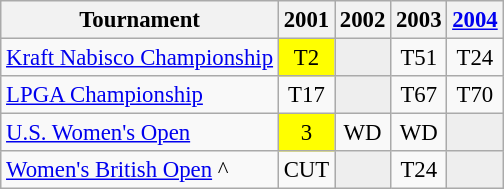<table class="wikitable" style="font-size:95%;text-align:center;">
<tr>
<th>Tournament</th>
<th>2001</th>
<th>2002</th>
<th>2003</th>
<th><a href='#'>2004</a></th>
</tr>
<tr>
<td align=left><a href='#'>Kraft Nabisco Championship</a></td>
<td style="background:yellow;">T2</td>
<td style="background:#eeeeee;"></td>
<td>T51</td>
<td>T24</td>
</tr>
<tr>
<td align=left><a href='#'>LPGA Championship</a></td>
<td>T17</td>
<td style="background:#eeeeee;"></td>
<td>T67</td>
<td>T70</td>
</tr>
<tr>
<td align=left><a href='#'>U.S. Women's Open</a></td>
<td style="background:yellow;">3</td>
<td>WD</td>
<td>WD</td>
<td style="background:#eeeeee;"></td>
</tr>
<tr>
<td align=left><a href='#'>Women's British Open</a> ^</td>
<td>CUT</td>
<td style="background:#eeeeee;"></td>
<td>T24</td>
<td style="background:#eeeeee;"></td>
</tr>
</table>
